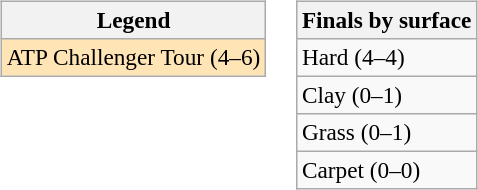<table>
<tr valign=top>
<td><br><table class=wikitable style=font-size:97%>
<tr>
<th>Legend</th>
</tr>
<tr bgcolor=moccasin>
<td>ATP Challenger Tour (4–6)</td>
</tr>
</table>
</td>
<td><br><table class=wikitable style=font-size:97%>
<tr>
<th>Finals by surface</th>
</tr>
<tr>
<td>Hard (4–4)</td>
</tr>
<tr>
<td>Clay (0–1)</td>
</tr>
<tr>
<td>Grass (0–1)</td>
</tr>
<tr>
<td>Carpet (0–0)</td>
</tr>
</table>
</td>
</tr>
</table>
